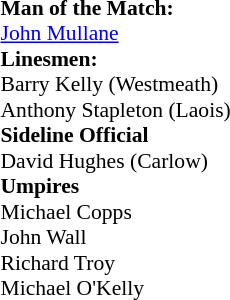<table width=100% style="font-size: 90%">
<tr>
<td><br><strong>Man of the Match:</strong>
<br> <a href='#'>John Mullane</a><br><strong>Linesmen:</strong>
<br> Barry Kelly (Westmeath)
<br> Anthony Stapleton (Laois)<br><strong>Sideline Official</strong>
<br>David Hughes (Carlow)<br><strong>Umpires</strong>
<br>Michael Copps
<br>John Wall
<br>Richard Troy
<br>Michael O'Kelly</td>
</tr>
</table>
